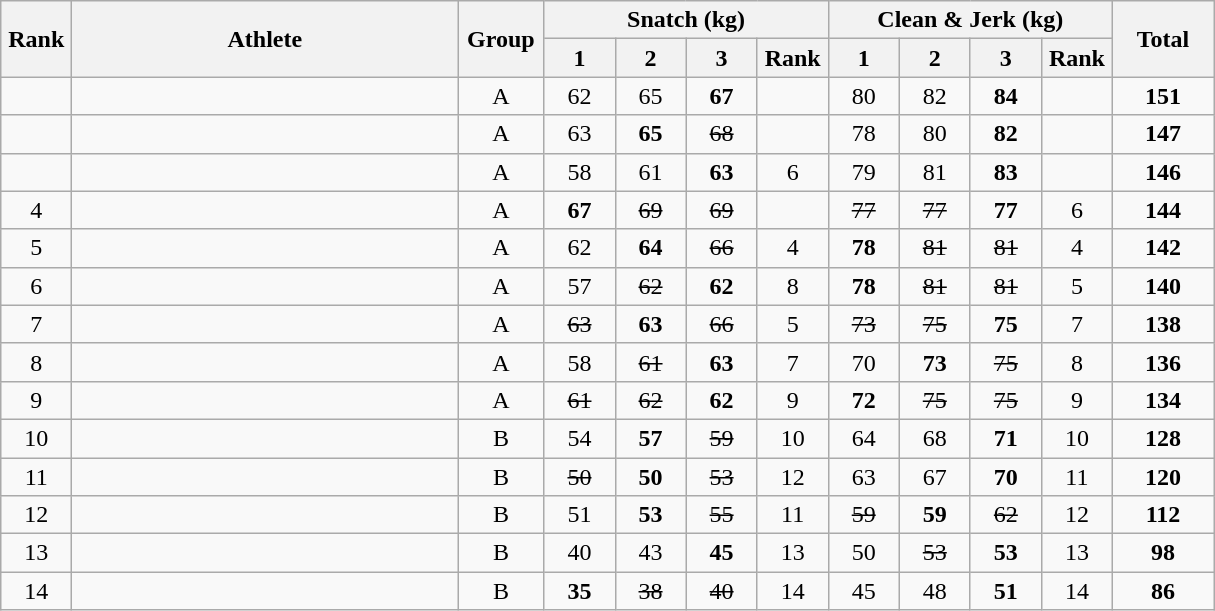<table class = "wikitable" style="text-align:center;">
<tr>
<th rowspan=2 width=40>Rank</th>
<th rowspan=2 width=250>Athlete</th>
<th rowspan=2 width=50>Group</th>
<th colspan=4>Snatch (kg)</th>
<th colspan=4>Clean & Jerk (kg)</th>
<th rowspan=2 width=60>Total</th>
</tr>
<tr>
<th width=40>1</th>
<th width=40>2</th>
<th width=40>3</th>
<th width=40>Rank</th>
<th width=40>1</th>
<th width=40>2</th>
<th width=40>3</th>
<th width=40>Rank</th>
</tr>
<tr>
<td></td>
<td align=left></td>
<td>A</td>
<td>62</td>
<td>65</td>
<td><strong>67</strong></td>
<td></td>
<td>80</td>
<td>82</td>
<td><strong>84</strong></td>
<td></td>
<td><strong>151</strong></td>
</tr>
<tr>
<td></td>
<td align=left></td>
<td>A</td>
<td>63</td>
<td><strong>65</strong></td>
<td><s>68</s></td>
<td></td>
<td>78</td>
<td>80</td>
<td><strong>82</strong></td>
<td></td>
<td><strong>147</strong></td>
</tr>
<tr>
<td></td>
<td align=left></td>
<td>A</td>
<td>58</td>
<td>61</td>
<td><strong>63</strong></td>
<td>6</td>
<td>79</td>
<td>81</td>
<td><strong>83</strong></td>
<td></td>
<td><strong>146</strong></td>
</tr>
<tr>
<td>4</td>
<td align=left></td>
<td>A</td>
<td><strong>67</strong></td>
<td><s>69</s></td>
<td><s>69</s></td>
<td></td>
<td><s>77</s></td>
<td><s>77</s></td>
<td><strong>77</strong></td>
<td>6</td>
<td><strong>144</strong></td>
</tr>
<tr>
<td>5</td>
<td align=left></td>
<td>A</td>
<td>62</td>
<td><strong>64</strong></td>
<td><s>66</s></td>
<td>4</td>
<td><strong>78</strong></td>
<td><s>81</s></td>
<td><s>81</s></td>
<td>4</td>
<td><strong>142</strong></td>
</tr>
<tr>
<td>6</td>
<td align=left></td>
<td>A</td>
<td>57</td>
<td><s>62</s></td>
<td><strong>62</strong></td>
<td>8</td>
<td><strong>78</strong></td>
<td><s>81</s></td>
<td><s>81</s></td>
<td>5</td>
<td><strong>140</strong></td>
</tr>
<tr>
<td>7</td>
<td align=left></td>
<td>A</td>
<td><s>63</s></td>
<td><strong>63</strong></td>
<td><s>66</s></td>
<td>5</td>
<td><s>73</s></td>
<td><s>75</s></td>
<td><strong>75</strong></td>
<td>7</td>
<td><strong>138</strong></td>
</tr>
<tr>
<td>8</td>
<td align=left></td>
<td>A</td>
<td>58</td>
<td><s>61</s></td>
<td><strong>63</strong></td>
<td>7</td>
<td>70</td>
<td><strong>73</strong></td>
<td><s>75</s></td>
<td>8</td>
<td><strong>136</strong></td>
</tr>
<tr>
<td>9</td>
<td align=left></td>
<td>A</td>
<td><s>61</s></td>
<td><s>62</s></td>
<td><strong>62</strong></td>
<td>9</td>
<td><strong>72</strong></td>
<td><s>75</s></td>
<td><s>75</s></td>
<td>9</td>
<td><strong>134</strong></td>
</tr>
<tr>
<td>10</td>
<td align=left></td>
<td>B</td>
<td>54</td>
<td><strong>57</strong></td>
<td><s>59</s></td>
<td>10</td>
<td>64</td>
<td>68</td>
<td><strong>71</strong></td>
<td>10</td>
<td><strong>128</strong></td>
</tr>
<tr>
<td>11</td>
<td align=left></td>
<td>B</td>
<td><s>50</s></td>
<td><strong>50</strong></td>
<td><s>53</s></td>
<td>12</td>
<td>63</td>
<td>67</td>
<td><strong>70</strong></td>
<td>11</td>
<td><strong>120</strong></td>
</tr>
<tr>
<td>12</td>
<td align=left></td>
<td>B</td>
<td>51</td>
<td><strong>53</strong></td>
<td><s>55</s></td>
<td>11</td>
<td><s>59</s></td>
<td><strong>59</strong></td>
<td><s>62</s></td>
<td>12</td>
<td><strong>112</strong></td>
</tr>
<tr>
<td>13</td>
<td align=left></td>
<td>B</td>
<td>40</td>
<td>43</td>
<td><strong>45</strong></td>
<td>13</td>
<td>50</td>
<td><s>53</s></td>
<td><strong>53</strong></td>
<td>13</td>
<td><strong>98</strong></td>
</tr>
<tr>
<td>14</td>
<td align=left></td>
<td>B</td>
<td><strong>35</strong></td>
<td><s>38</s></td>
<td><s>40</s></td>
<td>14</td>
<td>45</td>
<td>48</td>
<td><strong>51</strong></td>
<td>14</td>
<td><strong>86</strong></td>
</tr>
</table>
